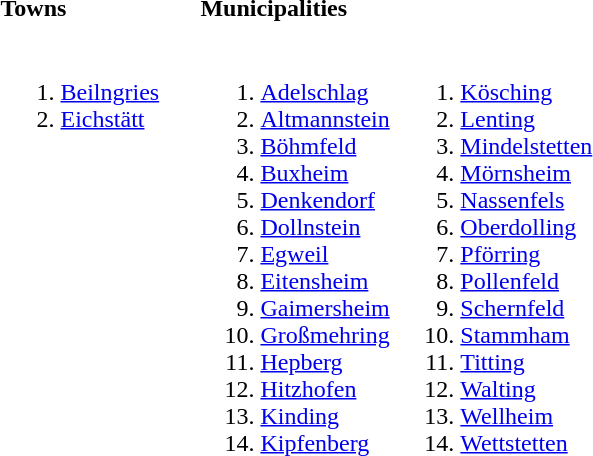<table>
<tr>
<th align=left width=33%>Towns</th>
<th align=left width=33%>Municipalities</th>
<th align=left width=33%></th>
</tr>
<tr valign=top>
<td><br><ol><li><a href='#'>Beilngries</a></li><li><a href='#'>Eichstätt</a></li></ol></td>
<td><br><ol><li><a href='#'>Adelschlag</a></li><li><a href='#'>Altmannstein</a></li><li><a href='#'>Böhmfeld</a></li><li><a href='#'>Buxheim</a></li><li><a href='#'>Denkendorf</a></li><li><a href='#'>Dollnstein</a></li><li><a href='#'>Egweil</a></li><li><a href='#'>Eitensheim</a></li><li><a href='#'>Gaimersheim</a></li><li><a href='#'>Großmehring</a></li><li><a href='#'>Hepberg</a></li><li><a href='#'>Hitzhofen</a></li><li><a href='#'>Kinding</a></li><li><a href='#'>Kipfenberg</a></li></ol></td>
<td><br><ol>
<li> <a href='#'>Kösching</a>
<li> <a href='#'>Lenting</a>
<li> <a href='#'>Mindelstetten</a>
<li> <a href='#'>Mörnsheim</a>
<li> <a href='#'>Nassenfels</a>
<li> <a href='#'>Oberdolling</a>
<li> <a href='#'>Pförring</a>
<li> <a href='#'>Pollenfeld</a>
<li> <a href='#'>Schernfeld</a>
<li> <a href='#'>Stammham</a>
<li> <a href='#'>Titting</a>
<li> <a href='#'>Walting</a>
<li> <a href='#'>Wellheim</a>
<li> <a href='#'>Wettstetten</a>
</ol></td>
</tr>
</table>
